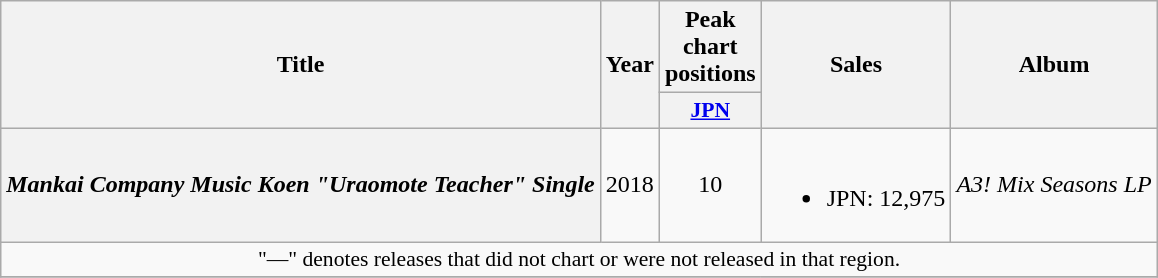<table class="wikitable plainrowheaders" style="text-align:center;">
<tr>
<th scope="col" rowspan="2">Title</th>
<th scope="col" rowspan="2">Year</th>
<th scope="col" colspan="1" width="30">Peak chart positions</th>
<th scope="col" rowspan="2">Sales<br></th>
<th scope="col" rowspan="2">Album</th>
</tr>
<tr>
<th scope="col" style="font-size:90%;"><a href='#'>JPN</a><br></th>
</tr>
<tr>
<th scope="row"><em>Mankai Company Music Koen "Uraomote Teacher" Single</em></th>
<td>2018</td>
<td>10</td>
<td><br><ul><li>JPN: 12,975</li></ul></td>
<td><em>A3! Mix Seasons LP</em></td>
</tr>
<tr>
<td colspan="5" style="font-size:90%;">"—" denotes releases that did not chart or were not released in that region.</td>
</tr>
<tr>
</tr>
</table>
